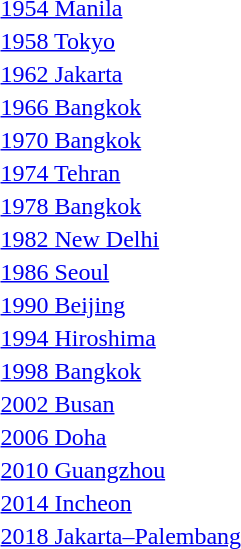<table>
<tr>
<td><a href='#'>1954 Manila</a></td>
<td></td>
<td></td>
<td></td>
</tr>
<tr>
<td rowspan=2><a href='#'>1958 Tokyo</a></td>
<td rowspan=2></td>
<td rowspan=2></td>
<td></td>
</tr>
<tr>
<td></td>
</tr>
<tr>
<td rowspan=2><a href='#'>1962 Jakarta</a></td>
<td rowspan=2></td>
<td rowspan=2></td>
<td></td>
</tr>
<tr>
<td></td>
</tr>
<tr>
<td rowspan=2><a href='#'>1966 Bangkok</a></td>
<td rowspan=2></td>
<td rowspan=2></td>
<td></td>
</tr>
<tr>
<td></td>
</tr>
<tr>
<td rowspan=2><a href='#'>1970 Bangkok</a></td>
<td rowspan=2></td>
<td rowspan=2></td>
<td></td>
</tr>
<tr>
<td></td>
</tr>
<tr>
<td rowspan=2><a href='#'>1974 Tehran</a></td>
<td rowspan=2></td>
<td rowspan=2></td>
<td></td>
</tr>
<tr>
<td></td>
</tr>
<tr>
<td rowspan=2><a href='#'>1978 Bangkok</a></td>
<td rowspan=2></td>
<td rowspan=2></td>
<td></td>
</tr>
<tr>
<td></td>
</tr>
<tr>
<td rowspan=2><a href='#'>1982 New Delhi</a></td>
<td rowspan=2></td>
<td rowspan=2></td>
<td></td>
</tr>
<tr>
<td></td>
</tr>
<tr>
<td rowspan=2><a href='#'>1986 Seoul</a></td>
<td rowspan=2></td>
<td rowspan=2></td>
<td></td>
</tr>
<tr>
<td></td>
</tr>
<tr>
<td rowspan=2><a href='#'>1990 Beijing</a></td>
<td rowspan=2></td>
<td rowspan=2></td>
<td></td>
</tr>
<tr>
<td></td>
</tr>
<tr>
<td rowspan=2><a href='#'>1994 Hiroshima</a></td>
<td rowspan=2></td>
<td rowspan=2></td>
<td></td>
</tr>
<tr>
<td></td>
</tr>
<tr>
<td rowspan=2><a href='#'>1998 Bangkok</a></td>
<td rowspan=2></td>
<td rowspan=2></td>
<td></td>
</tr>
<tr>
<td></td>
</tr>
<tr>
<td rowspan=2><a href='#'>2002 Busan</a></td>
<td rowspan=2></td>
<td rowspan=2></td>
<td></td>
</tr>
<tr>
<td></td>
</tr>
<tr>
<td rowspan=2><a href='#'>2006 Doha</a></td>
<td rowspan=2></td>
<td rowspan=2></td>
<td></td>
</tr>
<tr>
<td></td>
</tr>
<tr>
<td rowspan=2><a href='#'>2010 Guangzhou</a></td>
<td rowspan=2></td>
<td rowspan=2></td>
<td></td>
</tr>
<tr>
<td></td>
</tr>
<tr>
<td rowspan=2><a href='#'>2014 Incheon</a></td>
<td rowspan=2></td>
<td rowspan=2></td>
<td></td>
</tr>
<tr>
<td></td>
</tr>
<tr>
<td rowspan=2><a href='#'>2018 Jakarta–Palembang</a></td>
<td rowspan=2></td>
<td rowspan=2></td>
<td></td>
</tr>
<tr>
<td></td>
</tr>
</table>
